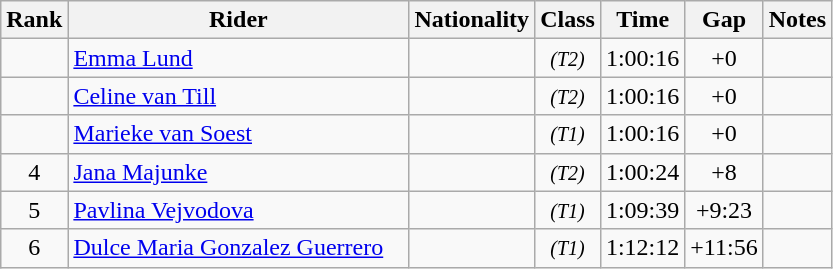<table class="wikitable sortable" style="text-align:center">
<tr>
<th width=20>Rank</th>
<th width="220">Rider</th>
<th>Nationality</th>
<th>Class</th>
<th>Time</th>
<th>Gap</th>
<th>Notes</th>
</tr>
<tr>
<td></td>
<td align="left"><a href='#'>Emma Lund</a></td>
<td align=left></td>
<td><em><small>(T2)</small></em></td>
<td>1:00:16</td>
<td>+0</td>
<td></td>
</tr>
<tr>
<td></td>
<td align="left"><a href='#'>Celine van Till </a></td>
<td align=left></td>
<td><em><small>(T2)</small></em></td>
<td>1:00:16</td>
<td>+0</td>
<td></td>
</tr>
<tr>
<td></td>
<td align="left"><a href='#'>Marieke van Soest</a></td>
<td align=left></td>
<td><em><small>(T1)</small></em></td>
<td>1:00:16</td>
<td>+0</td>
<td></td>
</tr>
<tr>
<td>4</td>
<td align="left"><a href='#'>Jana Majunke</a></td>
<td align=left></td>
<td><em><small>(T2)</small></em></td>
<td>1:00:24</td>
<td>+8</td>
<td></td>
</tr>
<tr>
<td>5</td>
<td align="left"><a href='#'>Pavlina Vejvodova</a></td>
<td align=left></td>
<td><em><small>(T1)</small></em></td>
<td>1:09:39</td>
<td>+9:23</td>
<td></td>
</tr>
<tr>
<td>6</td>
<td align="left"><a href='#'>Dulce Maria Gonzalez Guerrero</a></td>
<td align="left"></td>
<td><em><small>(T1)</small></em></td>
<td>1:12:12</td>
<td>+11:56</td>
<td></td>
</tr>
</table>
